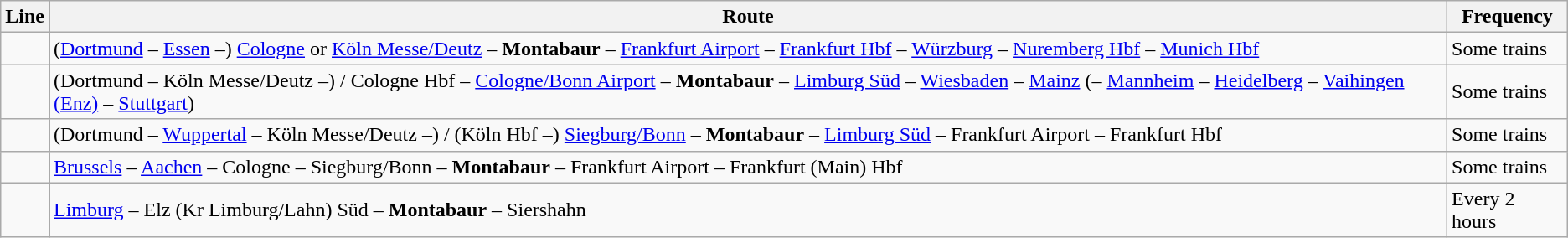<table class="wikitable">
<tr>
<th>Line</th>
<th>Route</th>
<th>Frequency</th>
</tr>
<tr>
<td></td>
<td>(<a href='#'>Dortmund</a> – <a href='#'>Essen</a> –) <a href='#'>Cologne</a> or <a href='#'>Köln Messe/Deutz</a> – <strong>Montabaur</strong> – <a href='#'>Frankfurt Airport</a> – <a href='#'>Frankfurt Hbf</a> – <a href='#'>Würzburg</a> – <a href='#'>Nuremberg Hbf</a> – <a href='#'>Munich Hbf</a></td>
<td>Some trains</td>
</tr>
<tr>
<td></td>
<td>(Dortmund – Köln Messe/Deutz –) / Cologne Hbf – <a href='#'>Cologne/Bonn Airport</a> – <strong>Montabaur</strong> – <a href='#'>Limburg Süd</a> – <a href='#'>Wiesbaden</a> – <a href='#'>Mainz</a> (– <a href='#'>Mannheim</a> – <a href='#'>Heidelberg</a> – <a href='#'>Vaihingen (Enz)</a> – <a href='#'>Stuttgart</a>)</td>
<td>Some trains</td>
</tr>
<tr>
<td></td>
<td>(Dortmund – <a href='#'>Wuppertal</a> – Köln Messe/Deutz –) / (Köln Hbf –) <a href='#'>Siegburg/Bonn</a> – <strong>Montabaur</strong> – <a href='#'>Limburg Süd</a> – Frankfurt Airport – Frankfurt Hbf</td>
<td>Some trains</td>
</tr>
<tr>
<td></td>
<td><a href='#'>Brussels</a> – <a href='#'>Aachen</a> – Cologne – Siegburg/Bonn – <strong>Montabaur</strong> – Frankfurt Airport – Frankfurt (Main) Hbf</td>
<td>Some trains</td>
</tr>
<tr>
<td></td>
<td><a href='#'>Limburg</a> – Elz (Kr Limburg/Lahn) Süd – <strong>Montabaur</strong> – Siershahn</td>
<td>Every 2 hours</td>
</tr>
</table>
